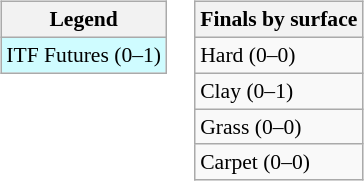<table>
<tr style="vertical-align:top">
<td><br><table class=wikitable style=font-size:90%>
<tr>
<th>Legend</th>
</tr>
<tr style="background:#cffcff">
<td>ITF Futures (0–1)</td>
</tr>
</table>
</td>
<td><br><table class=wikitable style=font-size:90%>
<tr>
<th>Finals by surface</th>
</tr>
<tr>
<td>Hard (0–0)</td>
</tr>
<tr>
<td>Clay (0–1)</td>
</tr>
<tr>
<td>Grass (0–0)</td>
</tr>
<tr>
<td>Carpet (0–0)</td>
</tr>
</table>
</td>
</tr>
</table>
